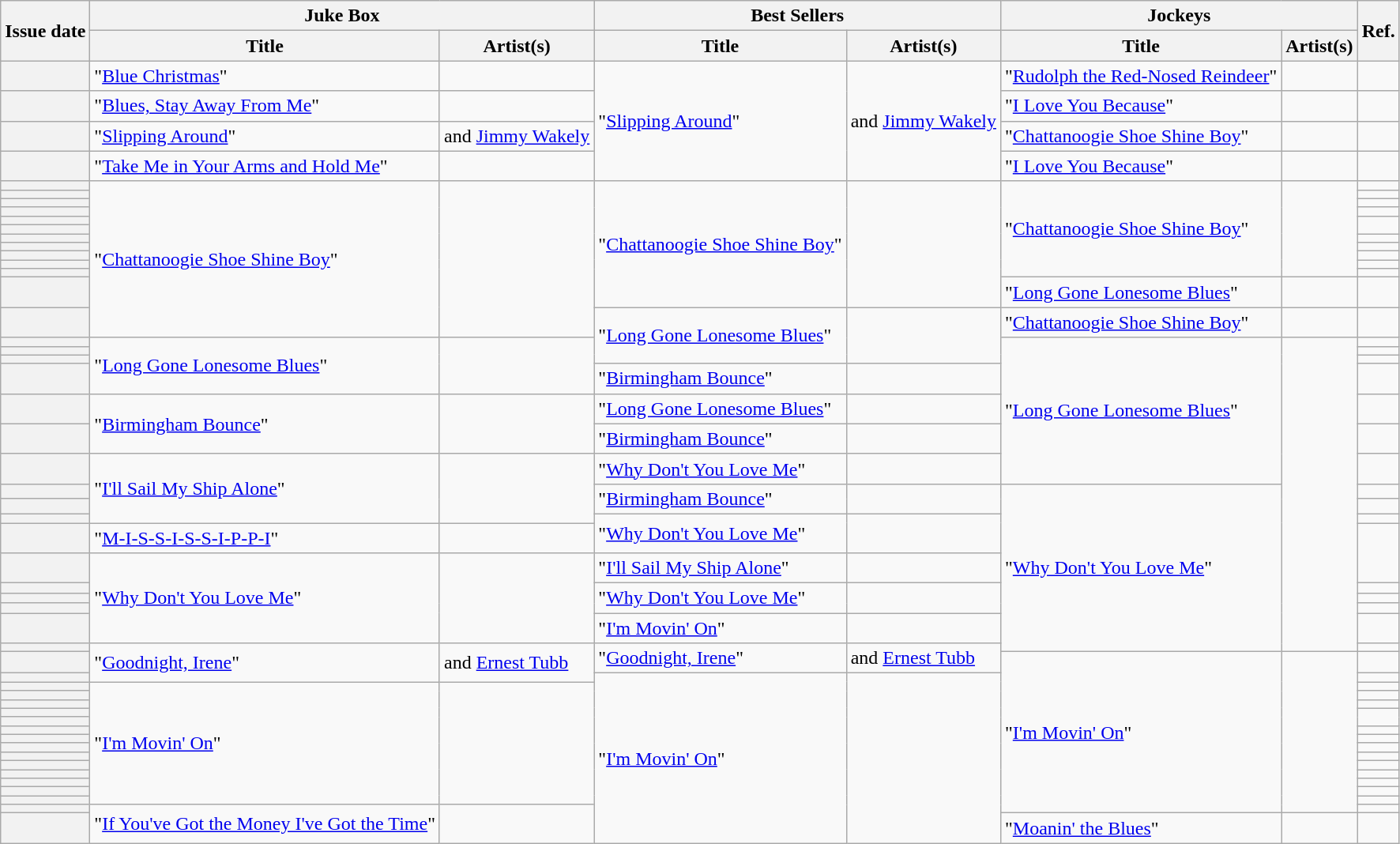<table class="wikitable sortable plainrowheaders">
<tr>
<th scope=col rowspan=2>Issue date</th>
<th scope=col colspan=2>Juke Box</th>
<th scope=col colspan=2>Best Sellers</th>
<th scope=col colspan=2>Jockeys</th>
<th scope=col rowspan=2 class=unsortable>Ref.</th>
</tr>
<tr>
<th scope=col>Title</th>
<th scope=col>Artist(s)</th>
<th scope=col>Title</th>
<th scope=col>Artist(s)</th>
<th scope=col>Title</th>
<th scope=col>Artist(s)</th>
</tr>
<tr>
<th scope=row></th>
<td>"<a href='#'>Blue Christmas</a>"</td>
<td></td>
<td rowspan=4>"<a href='#'>Slipping Around</a>"</td>
<td rowspan="4"> and <a href='#'>Jimmy Wakely</a></td>
<td>"<a href='#'>Rudolph the Red-Nosed Reindeer</a>"</td>
<td></td>
<td align=center></td>
</tr>
<tr>
<th scope=row></th>
<td>"<a href='#'>Blues, Stay Away From Me</a>"</td>
<td></td>
<td>"<a href='#'>I Love You Because</a>"</td>
<td></td>
<td align=center></td>
</tr>
<tr>
<th scope=row></th>
<td>"<a href='#'>Slipping Around</a>"</td>
<td> and <a href='#'>Jimmy Wakely</a></td>
<td>"<a href='#'>Chattanoogie Shoe Shine Boy</a>"</td>
<td></td>
<td align=center></td>
</tr>
<tr>
<th scope=row></th>
<td>"<a href='#'>Take Me in Your Arms and Hold Me</a>"</td>
<td></td>
<td>"<a href='#'>I Love You Because</a>"</td>
<td></td>
<td align=center></td>
</tr>
<tr>
<th scope=row></th>
<td rowspan="13">"<a href='#'>Chattanoogie Shoe Shine Boy</a>"</td>
<td rowspan="13"></td>
<td rowspan="12">"<a href='#'>Chattanoogie Shoe Shine Boy</a>"</td>
<td rowspan="12"></td>
<td rowspan="11">"<a href='#'>Chattanoogie Shoe Shine Boy</a>"</td>
<td rowspan="11"></td>
<td align=center></td>
</tr>
<tr>
<th scope=row></th>
<td align=center></td>
</tr>
<tr>
<th scope=row></th>
<td align=center></td>
</tr>
<tr>
<th scope=row></th>
<td align=center></td>
</tr>
<tr>
<th scope=row></th>
<td align=center rowspan=2></td>
</tr>
<tr>
<th scope=row></th>
</tr>
<tr>
<th scope=row></th>
<td align=center></td>
</tr>
<tr>
<th scope=row></th>
<td align=center></td>
</tr>
<tr>
<th scope=row></th>
<td align=center></td>
</tr>
<tr>
<th scope=row></th>
<td align=center></td>
</tr>
<tr>
<th scope=row></th>
<td align=center></td>
</tr>
<tr>
<th scope=row></th>
<td>"<a href='#'>Long Gone Lonesome Blues</a>"</td>
<td></td>
<td align=center></td>
</tr>
<tr>
<th scope=row></th>
<td rowspan="4">"<a href='#'>Long Gone Lonesome Blues</a>"</td>
<td rowspan="4"></td>
<td>"<a href='#'>Chattanoogie Shoe Shine Boy</a>"</td>
<td></td>
<td align=center></td>
</tr>
<tr>
<th scope=row></th>
<td rowspan="4">"<a href='#'>Long Gone Lonesome Blues</a>"</td>
<td rowspan="4"></td>
<td rowspan="7">"<a href='#'>Long Gone Lonesome Blues</a>"</td>
<td rowspan="17"></td>
<td align=center></td>
</tr>
<tr>
<th scope=row></th>
<td align=center></td>
</tr>
<tr>
<th scope=row></th>
<td align=center></td>
</tr>
<tr>
<th scope=row></th>
<td>"<a href='#'>Birmingham Bounce</a>"</td>
<td></td>
<td align=center></td>
</tr>
<tr>
<th scope=row></th>
<td rowspan="2">"<a href='#'>Birmingham Bounce</a>"</td>
<td rowspan="2"></td>
<td>"<a href='#'>Long Gone Lonesome Blues</a>"</td>
<td></td>
<td align=center></td>
</tr>
<tr>
<th scope=row></th>
<td>"<a href='#'>Birmingham Bounce</a>"</td>
<td></td>
<td align=center></td>
</tr>
<tr>
<th scope=row></th>
<td rowspan="4">"<a href='#'>I'll Sail My Ship Alone</a>"</td>
<td rowspan="4"></td>
<td>"<a href='#'>Why Don't You Love Me</a>"</td>
<td></td>
<td align=center></td>
</tr>
<tr>
<th scope=row></th>
<td rowspan="2">"<a href='#'>Birmingham Bounce</a>"</td>
<td rowspan="2"></td>
<td rowspan="10">"<a href='#'>Why Don't You Love Me</a>"</td>
<td align=center></td>
</tr>
<tr>
<th scope=row></th>
<td align=center></td>
</tr>
<tr>
<th scope=row></th>
<td rowspan="2">"<a href='#'>Why Don't You Love Me</a>"</td>
<td rowspan="2"></td>
<td align=center></td>
</tr>
<tr>
<th scope=row></th>
<td>"<a href='#'>M-I-S-S-I-S-S-I-P-P-I</a>"</td>
<td></td>
<td align=center rowspan=2></td>
</tr>
<tr>
<th scope=row></th>
<td rowspan="5">"<a href='#'>Why Don't You Love Me</a>"</td>
<td rowspan="5"></td>
<td>"<a href='#'>I'll Sail My Ship Alone</a>"</td>
<td></td>
</tr>
<tr>
<th scope=row></th>
<td rowspan="3">"<a href='#'>Why Don't You Love Me</a>"</td>
<td rowspan="3"></td>
<td align=center></td>
</tr>
<tr>
<th scope=row></th>
<td align=center></td>
</tr>
<tr>
<th scope=row></th>
<td align=center></td>
</tr>
<tr>
<th scope=row></th>
<td>"<a href='#'>I'm Movin' On</a>"</td>
<td></td>
<td align=center></td>
</tr>
<tr>
<th scope=row></th>
<td rowspan="3">"<a href='#'>Goodnight, Irene</a>"</td>
<td rowspan="3"> and <a href='#'>Ernest Tubb</a></td>
<td rowspan="2">"<a href='#'>Goodnight, Irene</a>"</td>
<td rowspan="2"> and <a href='#'>Ernest Tubb</a></td>
<td align=center></td>
</tr>
<tr>
<th scope=row></th>
<td rowspan="17">"<a href='#'>I'm Movin' On</a>"</td>
<td rowspan="17"></td>
<td align=center></td>
</tr>
<tr>
<th scope=row></th>
<td rowspan="17">"<a href='#'>I'm Movin' On</a>"</td>
<td rowspan="17"></td>
<td align=center></td>
</tr>
<tr>
<th scope=row></th>
<td rowspan="14">"<a href='#'>I'm Movin' On</a>"</td>
<td rowspan="14"></td>
<td align=center></td>
</tr>
<tr>
<th scope=row></th>
<td align=center></td>
</tr>
<tr>
<th scope=row></th>
<td align=center></td>
</tr>
<tr>
<th scope=row></th>
<td align=center rowspan=2></td>
</tr>
<tr>
<th scope=row></th>
</tr>
<tr>
<th scope=row></th>
<td align=center></td>
</tr>
<tr>
<th scope=row></th>
<td align=center></td>
</tr>
<tr>
<th scope=row></th>
<td align=center></td>
</tr>
<tr>
<th scope=row></th>
<td align=center></td>
</tr>
<tr>
<th scope=row></th>
<td align=center></td>
</tr>
<tr>
<th scope=row></th>
<td align=center></td>
</tr>
<tr>
<th scope=row></th>
<td align=center></td>
</tr>
<tr>
<th scope=row></th>
<td align=center></td>
</tr>
<tr>
<th scope=row></th>
<td align=center></td>
</tr>
<tr>
<th scope=row></th>
<td rowspan="2">"<a href='#'>If You've Got the Money I've Got the Time</a>"</td>
<td rowspan="2"></td>
<td align=center></td>
</tr>
<tr>
<th scope=row></th>
<td>"<a href='#'>Moanin' the Blues</a>"</td>
<td></td>
<td align=center></td>
</tr>
</table>
